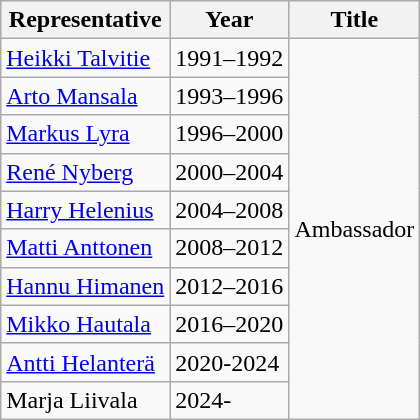<table class="wikitable sortable">
<tr>
<th>Representative</th>
<th>Year</th>
<th>Title</th>
</tr>
<tr>
<td><a href='#'>Heikki Talvitie</a></td>
<td>1991–1992</td>
<td rowspan="10">Ambassador</td>
</tr>
<tr>
<td><a href='#'>Arto Mansala</a></td>
<td>1993–1996</td>
</tr>
<tr>
<td><a href='#'>Markus Lyra</a></td>
<td>1996–2000</td>
</tr>
<tr>
<td><a href='#'>René Nyberg</a></td>
<td>2000–2004</td>
</tr>
<tr>
<td><a href='#'>Harry Helenius</a></td>
<td>2004–2008</td>
</tr>
<tr>
<td><a href='#'>Matti Anttonen</a></td>
<td>2008–2012</td>
</tr>
<tr>
<td><a href='#'>Hannu Himanen</a></td>
<td>2012–2016</td>
</tr>
<tr>
<td><a href='#'>Mikko Hautala</a></td>
<td>2016–2020</td>
</tr>
<tr>
<td><a href='#'>Antti Helanterä</a></td>
<td>2020-2024</td>
</tr>
<tr>
<td>Marja Liivala</td>
<td>2024-</td>
</tr>
</table>
